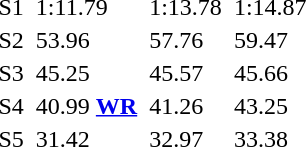<table>
<tr>
<td>S1 <br></td>
<td></td>
<td>1:11.79</td>
<td></td>
<td>1:13.78</td>
<td></td>
<td>1:14.87</td>
</tr>
<tr>
<td>S2 <br></td>
<td></td>
<td>53.96</td>
<td></td>
<td>57.76</td>
<td></td>
<td>59.47</td>
</tr>
<tr>
<td>S3 <br></td>
<td></td>
<td>45.25</td>
<td></td>
<td>45.57</td>
<td></td>
<td>45.66</td>
</tr>
<tr>
<td>S4 <br></td>
<td></td>
<td>40.99 <strong><a href='#'>WR</a></strong></td>
<td></td>
<td>41.26</td>
<td></td>
<td>43.25</td>
</tr>
<tr>
<td>S5 <br></td>
<td></td>
<td>31.42</td>
<td></td>
<td>32.97</td>
<td></td>
<td>33.38</td>
</tr>
</table>
